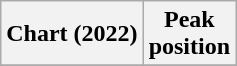<table class="wikitable plainrowheaders" style="text-align:center">
<tr>
<th scope="col">Chart (2022)</th>
<th scope="col">Peak<br>position</th>
</tr>
<tr>
</tr>
</table>
